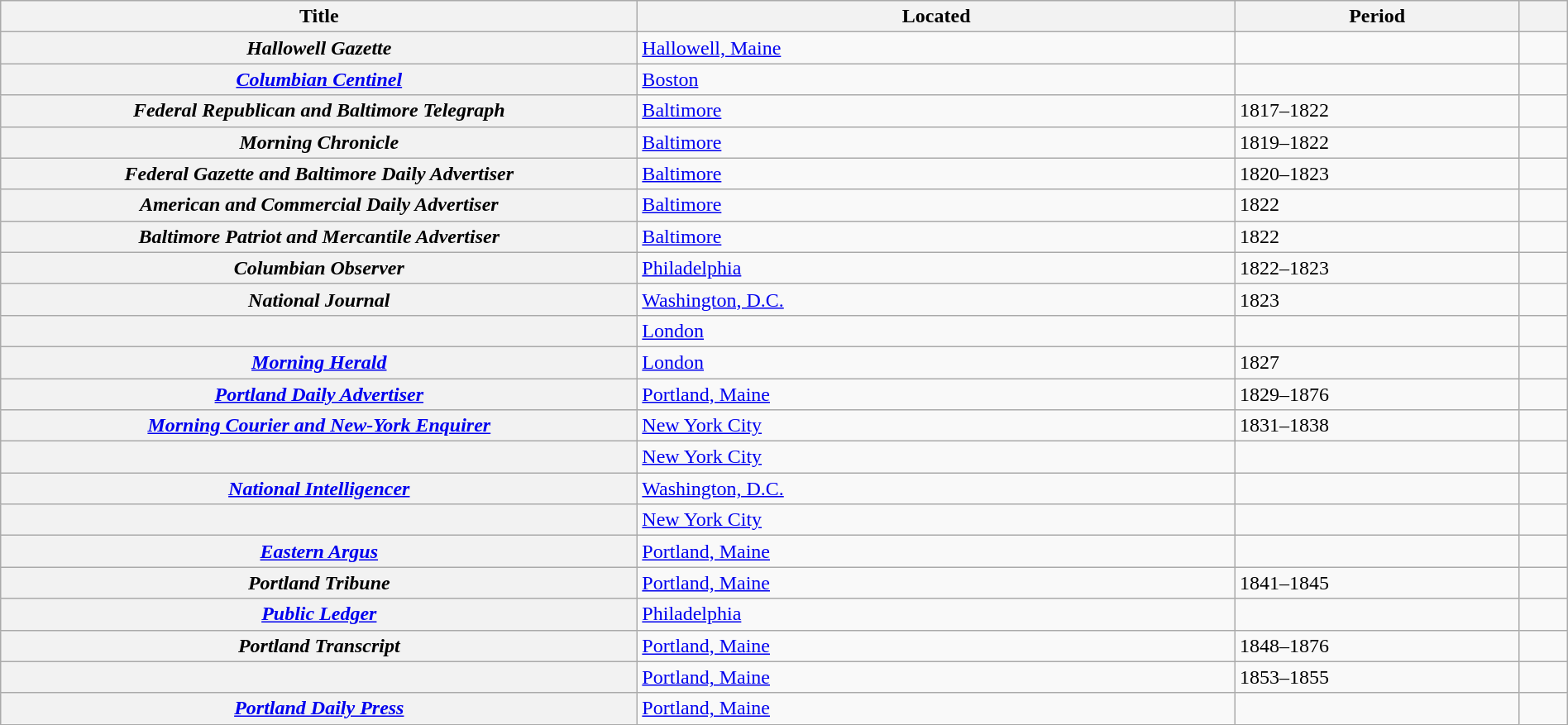<table class="wikitable plainrowheaders sortable" style="margin-right: 0;">
<tr>
<th scope="col" style="width: 32em;">Title</th>
<th scope="col" style="width: 30em;">Located</th>
<th scope="col" style="width: 14em;">Period</th>
<th scope="col" class="unsortable" style="width: 2em;"></th>
</tr>
<tr>
<th scope="row"><em>Hallowell Gazette</em></th>
<td><a href='#'>Hallowell, Maine</a></td>
<td></td>
<td style="text-align: center;"></td>
</tr>
<tr>
<th scope="row"><em><a href='#'>Columbian Centinel</a></em></th>
<td><a href='#'>Boston</a></td>
<td></td>
<td style="text-align: center;"></td>
</tr>
<tr>
<th scope="row"><em>Federal Republican and Baltimore Telegraph</em></th>
<td><a href='#'>Baltimore</a></td>
<td>1817–1822</td>
<td style="text-align: center;"></td>
</tr>
<tr>
<th scope="row"><em>Morning Chronicle</em></th>
<td><a href='#'>Baltimore</a></td>
<td>1819–1822</td>
<td style="text-align: center;"></td>
</tr>
<tr>
<th scope="row"><em>Federal Gazette and Baltimore Daily Advertiser</em></th>
<td><a href='#'>Baltimore</a></td>
<td>1820–1823</td>
<td style="text-align: center;"></td>
</tr>
<tr>
<th scope="row"><em>American and Commercial Daily Advertiser</em></th>
<td><a href='#'>Baltimore</a></td>
<td>1822</td>
<td style="text-align: center;"></td>
</tr>
<tr>
<th scope="row"><em>Baltimore Patriot and Mercantile Advertiser</em></th>
<td><a href='#'>Baltimore</a></td>
<td>1822</td>
<td style="text-align: center;"></td>
</tr>
<tr>
<th scope="row"><em>Columbian Observer</em></th>
<td><a href='#'>Philadelphia</a></td>
<td>1822–1823</td>
<td style="text-align: center;"></td>
</tr>
<tr>
<th scope="row"><em>National Journal</em></th>
<td><a href='#'>Washington, D.C.</a></td>
<td>1823</td>
<td style="text-align: center;"></td>
</tr>
<tr>
<th scope="row"></th>
<td><a href='#'>London</a></td>
<td></td>
<td style="text-align: center;"></td>
</tr>
<tr>
<th scope="row"><em><a href='#'>Morning Herald</a></em></th>
<td><a href='#'>London</a></td>
<td>1827</td>
<td style="text-align: center;"></td>
</tr>
<tr>
<th scope="row"><em><a href='#'>Portland Daily Advertiser</a></em></th>
<td><a href='#'>Portland, Maine</a></td>
<td>1829–1876</td>
<td style="text-align: center;"></td>
</tr>
<tr>
<th scope="row"><em><a href='#'>Morning Courier and New-York Enquirer</a></em></th>
<td><a href='#'>New York City</a></td>
<td>1831–1838</td>
<td style="text-align: center;"></td>
</tr>
<tr>
<th scope="row"></th>
<td><a href='#'>New York City</a></td>
<td></td>
<td style="text-align: center;"></td>
</tr>
<tr>
<th scope="row"><em><a href='#'>National Intelligencer</a></em></th>
<td><a href='#'>Washington, D.C.</a></td>
<td></td>
<td style="text-align: center;"></td>
</tr>
<tr>
<th scope="row"></th>
<td><a href='#'>New York City</a></td>
<td></td>
<td style="text-align: center;"></td>
</tr>
<tr>
<th scope="row"><em><a href='#'>Eastern Argus</a></em></th>
<td><a href='#'>Portland, Maine</a></td>
<td></td>
<td style="text-align: center;"></td>
</tr>
<tr>
<th scope="row"><em>Portland Tribune</em></th>
<td><a href='#'>Portland, Maine</a></td>
<td>1841–1845</td>
<td style="text-align: center;"></td>
</tr>
<tr>
<th scope="row"><em><a href='#'>Public Ledger</a></em></th>
<td><a href='#'>Philadelphia</a></td>
<td></td>
<td style="text-align: center;"></td>
</tr>
<tr>
<th scope="row"><em>Portland Transcript</em></th>
<td><a href='#'>Portland, Maine</a></td>
<td>1848–1876</td>
<td style="text-align: center;"></td>
</tr>
<tr>
<th scope="row"></th>
<td><a href='#'>Portland, Maine</a></td>
<td>1853–1855</td>
<td style="text-align: center;"></td>
</tr>
<tr>
<th scope="row"><em><a href='#'>Portland Daily Press</a></em></th>
<td><a href='#'>Portland, Maine</a></td>
<td></td>
<td style="text-align: center;"></td>
</tr>
</table>
